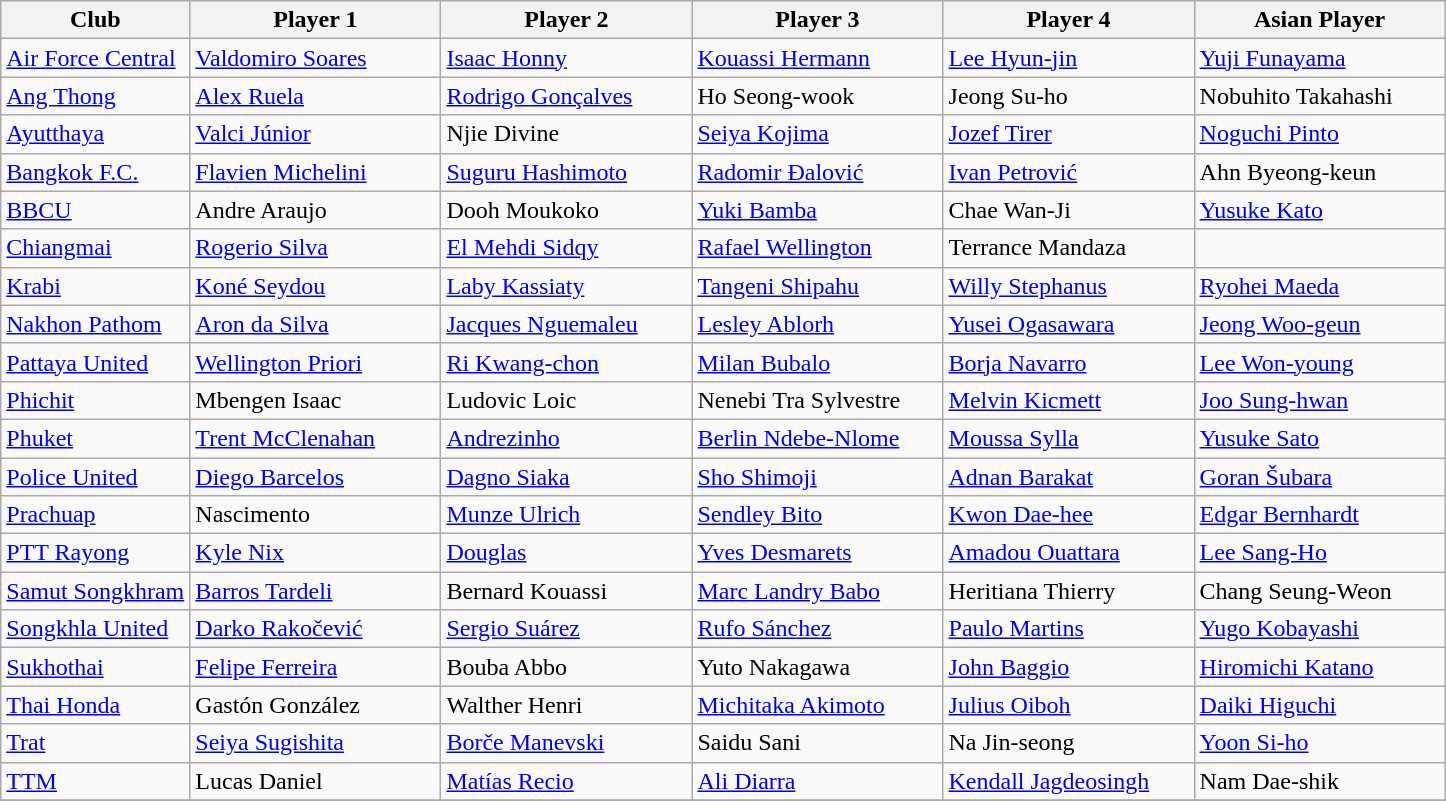<table class="wikitable" border="1">
<tr>
<th>Club</th>
<th width="160">Player 1</th>
<th width="160">Player 2</th>
<th width="160">Player 3</th>
<th width="160">Player 4</th>
<th width="160">Asian Player</th>
</tr>
<tr>
<td><a href='#'>Air Force Central</a></td>
<td>  <a href='#'>Valdomiro Soares</a></td>
<td> <a href='#'>Isaac Honny</a></td>
<td> <a href='#'>Kouassi Hermann</a></td>
<td> <a href='#'>Lee Hyun-jin</a></td>
<td> <a href='#'>Yuji Funayama</a></td>
</tr>
<tr>
<td><a href='#'>Ang Thong</a></td>
<td>  <a href='#'>Alex Ruela</a></td>
<td>  <a href='#'>Rodrigo Gonçalves</a></td>
<td> Ho Seong-wook</td>
<td> Jeong Su-ho</td>
<td> Nobuhito Takahashi</td>
</tr>
<tr>
<td><a href='#'>Ayutthaya</a></td>
<td>  <a href='#'>Valci Júnior</a></td>
<td> Njie Divine</td>
<td> <a href='#'>Seiya Kojima</a></td>
<td> <a href='#'>Jozef Tirer</a></td>
<td> <a href='#'>Noguchi Pinto</a></td>
</tr>
<tr>
<td><a href='#'>Bangkok F.C.</a></td>
<td> <a href='#'>Flavien Michelini</a></td>
<td> <a href='#'>Suguru Hashimoto</a></td>
<td> <a href='#'>Radomir Đalović</a></td>
<td> <a href='#'>Ivan Petrović</a></td>
<td> Ahn Byeong-keun</td>
</tr>
<tr>
<td><a href='#'>BBCU</a></td>
<td> Andre Araujo</td>
<td> Dooh Moukoko</td>
<td> <a href='#'>Yuki Bamba</a></td>
<td> Chae Wan-Ji</td>
<td> <a href='#'>Yusuke Kato</a></td>
</tr>
<tr>
<td><a href='#'>Chiangmai</a></td>
<td> <a href='#'>Rogerio Silva</a></td>
<td> <a href='#'>El Mehdi Sidqy</a></td>
<td> <a href='#'>Rafael Wellington</a></td>
<td> Terrance Mandaza</td>
<td></td>
</tr>
<tr>
<td><a href='#'>Krabi</a></td>
<td> <a href='#'>Koné Seydou</a></td>
<td> <a href='#'>Laby Kassiaty</a></td>
<td> <a href='#'>Tangeni Shipahu</a></td>
<td> <a href='#'>Willy Stephanus</a></td>
<td> <a href='#'>Ryohei Maeda</a></td>
</tr>
<tr>
<td><a href='#'>Nakhon Pathom</a></td>
<td> <a href='#'>Aron da Silva</a></td>
<td> <a href='#'>Jacques Nguemaleu</a></td>
<td> <a href='#'>Lesley Ablorh</a></td>
<td> <a href='#'>Yusei Ogasawara</a></td>
<td> <a href='#'>Jeong Woo-geun</a></td>
</tr>
<tr>
<td><a href='#'>Pattaya United</a></td>
<td> <a href='#'>Wellington Priori</a></td>
<td> <a href='#'>Ri Kwang-chon</a></td>
<td> <a href='#'>Milan Bubalo</a></td>
<td> <a href='#'>Borja Navarro</a></td>
<td> <a href='#'>Lee Won-young</a></td>
</tr>
<tr>
<td><a href='#'>Phichit</a></td>
<td> Mbengen Isaac</td>
<td> Ludovic Loic</td>
<td> Nenebi Tra Sylvestre</td>
<td> <a href='#'>Melvin Kicmett</a></td>
<td> <a href='#'>Joo Sung-hwan</a></td>
</tr>
<tr>
<td><a href='#'>Phuket</a></td>
<td> <a href='#'>Trent McClenahan</a></td>
<td> <a href='#'>Andrezinho</a></td>
<td> <a href='#'>Berlin Ndebe-Nlome</a></td>
<td> <a href='#'>Moussa Sylla</a></td>
<td> <a href='#'>Yusuke Sato</a></td>
</tr>
<tr>
<td><a href='#'>Police United</a></td>
<td> <a href='#'>Diego Barcelos</a></td>
<td> <a href='#'>Dagno Siaka</a></td>
<td> <a href='#'>Sho Shimoji</a></td>
<td> <a href='#'>Adnan Barakat</a></td>
<td> <a href='#'>Goran Šubara</a></td>
</tr>
<tr>
<td><a href='#'>Prachuap</a></td>
<td> Nascimento</td>
<td> <a href='#'>Munze Ulrich</a></td>
<td> <a href='#'>Sendley Bito</a></td>
<td> <a href='#'>Kwon Dae-hee</a></td>
<td> <a href='#'>Edgar Bernhardt</a></td>
</tr>
<tr>
<td><a href='#'>PTT Rayong</a></td>
<td> <a href='#'>Kyle Nix</a></td>
<td> <a href='#'>Douglas</a></td>
<td> <a href='#'>Yves Desmarets</a></td>
<td> <a href='#'>Amadou Ouattara</a></td>
<td> <a href='#'>Lee Sang-Ho</a></td>
</tr>
<tr>
<td><a href='#'>Samut Songkhram</a></td>
<td> <a href='#'>Barros Tardeli</a></td>
<td> Bernard Kouassi</td>
<td> <a href='#'>Marc Landry Babo</a></td>
<td> Heritiana Thierry</td>
<td> Chang Seung-Weon</td>
</tr>
<tr>
<td><a href='#'>Songkhla United</a></td>
<td> <a href='#'>Darko Rakočević</a></td>
<td> <a href='#'>Sergio Suárez</a></td>
<td> <a href='#'>Rufo Sánchez</a></td>
<td> <a href='#'>Paulo Martins</a></td>
<td> <a href='#'>Yugo Kobayashi</a></td>
</tr>
<tr>
<td><a href='#'>Sukhothai</a></td>
<td> <a href='#'>Felipe Ferreira</a></td>
<td> Bouba Abbo</td>
<td> Yuto Nakagawa</td>
<td> <a href='#'>John Baggio</a></td>
<td> <a href='#'>Hiromichi Katano</a></td>
</tr>
<tr>
<td><a href='#'>Thai Honda</a></td>
<td> Gastón González</td>
<td> Walther Henri</td>
<td> <a href='#'>Michitaka Akimoto</a></td>
<td> <a href='#'>Julius Oiboh</a></td>
<td> <a href='#'>Daiki Higuchi</a></td>
</tr>
<tr>
<td><a href='#'>Trat</a></td>
<td> <a href='#'>Seiya Sugishita</a></td>
<td> <a href='#'>Borče Manevski</a></td>
<td> Saidu Sani</td>
<td> Na Jin-seong</td>
<td> <a href='#'>Yoon Si-ho</a></td>
</tr>
<tr>
<td><a href='#'>TTM</a></td>
<td> Lucas Daniel</td>
<td> <a href='#'>Matías Recio</a></td>
<td> <a href='#'>Ali Diarra</a></td>
<td> <a href='#'>Kendall Jagdeosingh</a></td>
<td> Nam Dae-shik</td>
</tr>
<tr>
</tr>
</table>
